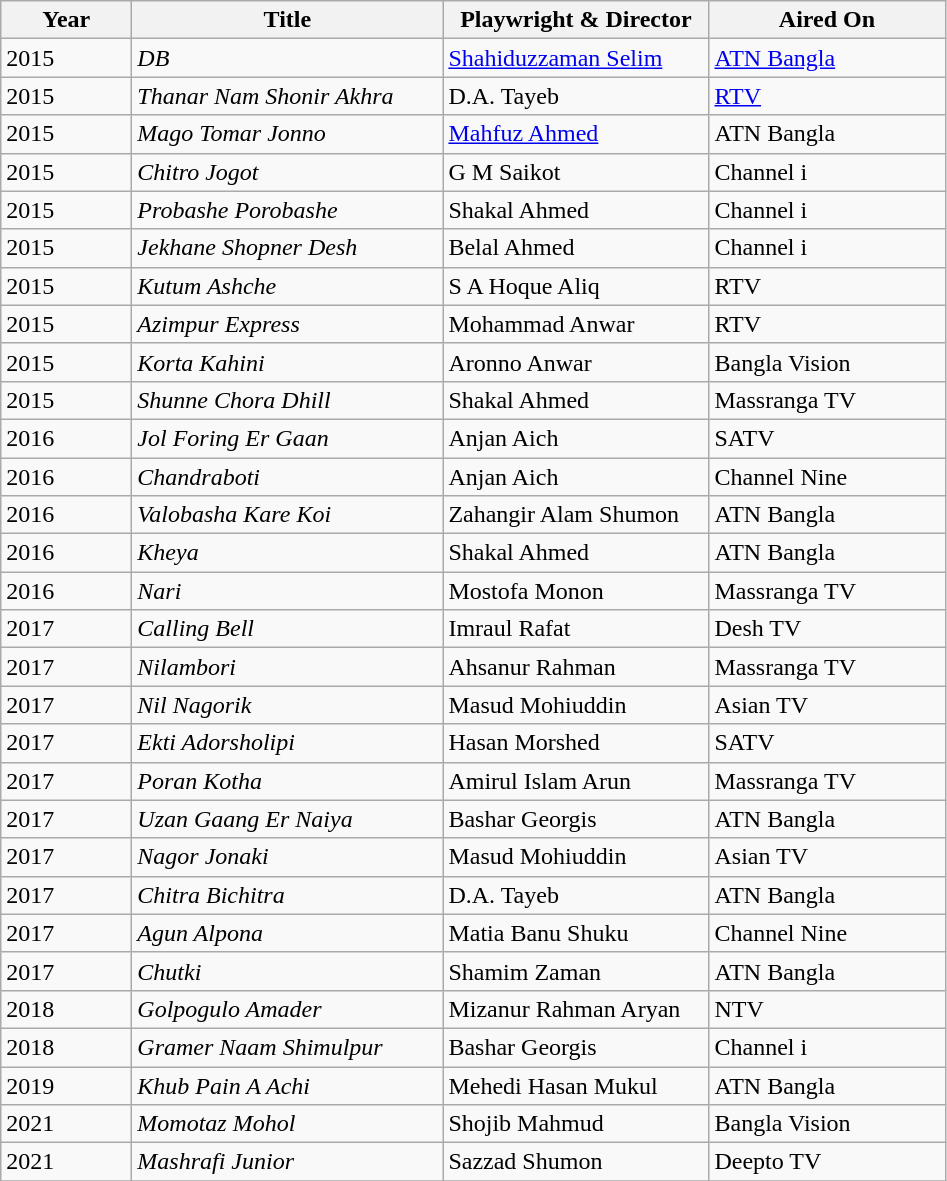<table class="wikitable sortable">
<tr>
<th scope="col" style="width:80px;">Year</th>
<th class="unsortable" scope="col" style="width:200px;">Title</th>
<th class="unsortable" scope="col" style="width:170px;">Playwright & Director</th>
<th class="unsortable" scope="col" style="width:150px;">Aired On</th>
</tr>
<tr>
<td style="text-align:left;">2015</td>
<td><em>DB</em></td>
<td><a href='#'>Shahiduzzaman Selim</a></td>
<td><a href='#'>ATN Bangla</a></td>
</tr>
<tr>
<td style="text-align:left;">2015</td>
<td><em>Thanar Nam Shonir Akhra</em></td>
<td>D.A. Tayeb</td>
<td><a href='#'>RTV</a></td>
</tr>
<tr>
<td style="text-align:left;">2015</td>
<td><em>Mago Tomar Jonno</em></td>
<td><a href='#'>Mahfuz Ahmed</a></td>
<td>ATN Bangla</td>
</tr>
<tr>
<td style="text-align:left;">2015</td>
<td><em>Chitro Jogot</em></td>
<td>G M Saikot</td>
<td>Channel i</td>
</tr>
<tr>
<td style="text-align:left;">2015</td>
<td><em>Probashe Porobashe</em></td>
<td>Shakal Ahmed</td>
<td>Channel i</td>
</tr>
<tr>
<td style="text-align:left;">2015</td>
<td><em>Jekhane Shopner Desh</em></td>
<td>Belal Ahmed</td>
<td>Channel i</td>
</tr>
<tr>
<td style="text-align:left;">2015</td>
<td><em>Kutum Ashche</em></td>
<td>S A Hoque Aliq</td>
<td>RTV</td>
</tr>
<tr>
<td style="text-align:left;">2015</td>
<td><em>Azimpur Express</em></td>
<td>Mohammad Anwar</td>
<td>RTV</td>
</tr>
<tr>
<td style="text-align:left;">2015</td>
<td><em>Korta Kahini</em></td>
<td>Aronno Anwar</td>
<td>Bangla Vision</td>
</tr>
<tr>
<td style="text-align:left;">2015</td>
<td><em>Shunne Chora Dhill</em></td>
<td>Shakal Ahmed</td>
<td>Massranga TV</td>
</tr>
<tr>
<td style="text-align:left;">2016</td>
<td><em>Jol Foring Er Gaan</em></td>
<td>Anjan Aich</td>
<td>SATV</td>
</tr>
<tr>
<td style="text-align:left;">2016</td>
<td><em>Chandraboti</em></td>
<td>Anjan Aich</td>
<td>Channel Nine</td>
</tr>
<tr>
<td style="text-align:left;">2016</td>
<td><em>Valobasha Kare Koi</em></td>
<td>Zahangir Alam Shumon</td>
<td>ATN Bangla</td>
</tr>
<tr>
<td style="text-align:left;">2016</td>
<td><em>Kheya</em></td>
<td>Shakal Ahmed</td>
<td>ATN Bangla</td>
</tr>
<tr>
<td style="text-align:left;">2016</td>
<td><em>Nari</em></td>
<td>Mostofa Monon</td>
<td>Massranga TV</td>
</tr>
<tr>
<td style="text-align:left;">2017</td>
<td><em>Calling Bell</em></td>
<td>Imraul Rafat</td>
<td>Desh TV</td>
</tr>
<tr>
<td style="text-align:left;">2017</td>
<td><em>Nilambori</em></td>
<td>Ahsanur Rahman</td>
<td>Massranga TV</td>
</tr>
<tr>
<td style="text-align:left;">2017</td>
<td><em>Nil Nagorik</em></td>
<td>Masud Mohiuddin</td>
<td>Asian TV</td>
</tr>
<tr>
<td style="text-align:left;">2017</td>
<td><em>Ekti Adorsholipi</em></td>
<td>Hasan Morshed</td>
<td>SATV</td>
</tr>
<tr>
<td style="text-align:left;">2017</td>
<td><em>Poran Kotha</em></td>
<td>Amirul Islam Arun</td>
<td>Massranga TV</td>
</tr>
<tr>
<td style="text-align:left;">2017</td>
<td><em>Uzan Gaang Er Naiya</em></td>
<td>Bashar Georgis</td>
<td>ATN Bangla</td>
</tr>
<tr>
<td style="text-align:left;">2017</td>
<td><em>Nagor Jonaki</em></td>
<td>Masud Mohiuddin</td>
<td>Asian TV</td>
</tr>
<tr>
<td style="text-align:left;">2017</td>
<td><em>Chitra Bichitra</em></td>
<td>D.A. Tayeb</td>
<td>ATN Bangla</td>
</tr>
<tr>
<td style="text-align:left;">2017</td>
<td><em>Agun Alpona</em></td>
<td>Matia Banu Shuku</td>
<td>Channel Nine</td>
</tr>
<tr>
<td style="text-align:left;">2017</td>
<td><em>Chutki</em></td>
<td>Shamim Zaman</td>
<td>ATN Bangla</td>
</tr>
<tr>
<td style="text-align:left;">2018</td>
<td><em>Golpogulo Amader</em></td>
<td>Mizanur Rahman Aryan</td>
<td>NTV</td>
</tr>
<tr>
<td style="text-align:left;">2018</td>
<td><em>Gramer Naam Shimulpur</em></td>
<td>Bashar Georgis</td>
<td>Channel i</td>
</tr>
<tr>
<td style="text-align:left;">2019</td>
<td><em>Khub Pain A Achi</em></td>
<td>Mehedi Hasan Mukul</td>
<td>ATN Bangla</td>
</tr>
<tr>
<td style="text-align:left;">2021</td>
<td><em>Momotaz Mohol</em></td>
<td>Shojib Mahmud</td>
<td>Bangla Vision</td>
</tr>
<tr>
<td style="text-align:left;">2021</td>
<td><em>Mashrafi Junior</em></td>
<td>Sazzad Shumon</td>
<td>Deepto TV</td>
</tr>
<tr>
</tr>
</table>
